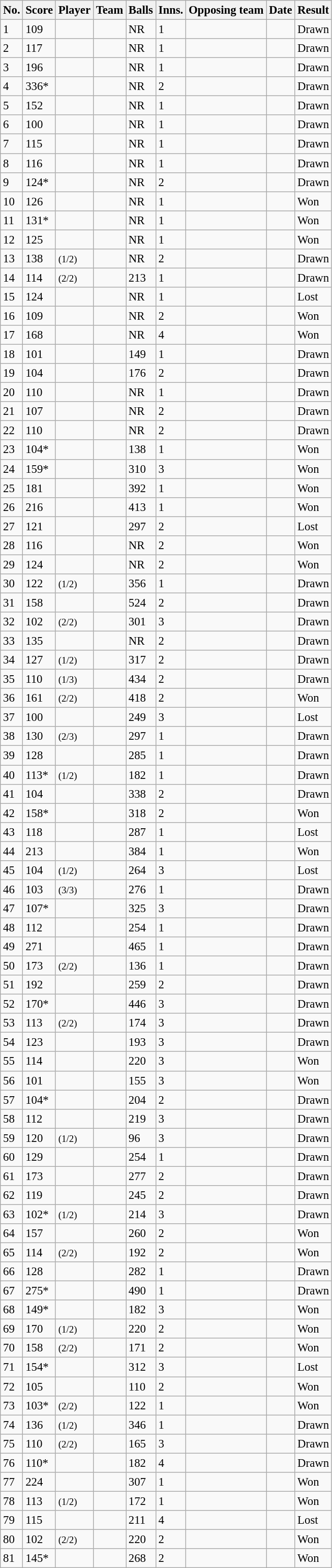<table class="wikitable sortable" style="font-size:95%">
<tr>
<th>No.</th>
<th>Score</th>
<th>Player</th>
<th>Team</th>
<th>Balls</th>
<th>Inns.</th>
<th>Opposing team</th>
<th>Date</th>
<th>Result</th>
</tr>
<tr>
<td>1</td>
<td> 109</td>
<td></td>
<td></td>
<td> NR</td>
<td>1</td>
<td></td>
<td></td>
<td>Drawn</td>
</tr>
<tr>
<td>2</td>
<td> 117</td>
<td></td>
<td></td>
<td> NR</td>
<td>1</td>
<td></td>
<td></td>
<td>Drawn</td>
</tr>
<tr>
<td>3</td>
<td> 196</td>
<td></td>
<td></td>
<td> NR</td>
<td>1</td>
<td></td>
<td></td>
<td>Drawn</td>
</tr>
<tr>
<td>4</td>
<td> 336*</td>
<td></td>
<td></td>
<td> NR</td>
<td>2</td>
<td></td>
<td></td>
<td>Drawn</td>
</tr>
<tr>
<td>5</td>
<td> 152</td>
<td></td>
<td></td>
<td> NR</td>
<td>1</td>
<td></td>
<td></td>
<td>Drawn</td>
</tr>
<tr>
<td>6</td>
<td> 100</td>
<td></td>
<td></td>
<td> NR</td>
<td>1</td>
<td></td>
<td></td>
<td>Drawn</td>
</tr>
<tr>
<td>7</td>
<td> 115</td>
<td></td>
<td></td>
<td> NR</td>
<td>1</td>
<td></td>
<td></td>
<td>Drawn</td>
</tr>
<tr>
<td>8</td>
<td> 116</td>
<td></td>
<td></td>
<td> NR</td>
<td>1</td>
<td></td>
<td></td>
<td>Drawn</td>
</tr>
<tr>
<td>9</td>
<td> 124*</td>
<td></td>
<td></td>
<td> NR</td>
<td>2</td>
<td></td>
<td></td>
<td>Drawn</td>
</tr>
<tr>
<td>10</td>
<td> 126</td>
<td></td>
<td></td>
<td> NR</td>
<td>1</td>
<td></td>
<td></td>
<td>Won</td>
</tr>
<tr>
<td>11</td>
<td> 131*</td>
<td></td>
<td></td>
<td> NR</td>
<td>1</td>
<td></td>
<td></td>
<td>Won</td>
</tr>
<tr>
<td>12</td>
<td> 125</td>
<td></td>
<td></td>
<td> NR</td>
<td>1</td>
<td></td>
<td></td>
<td>Won</td>
</tr>
<tr>
<td>13</td>
<td> 138</td>
<td> <small>(1/2)</small></td>
<td></td>
<td> NR</td>
<td>2</td>
<td></td>
<td></td>
<td>Drawn</td>
</tr>
<tr>
<td>14</td>
<td> 114</td>
<td> <small>(2/2)</small></td>
<td></td>
<td> 213</td>
<td>1</td>
<td></td>
<td></td>
<td>Drawn</td>
</tr>
<tr>
<td>15</td>
<td> 124</td>
<td></td>
<td></td>
<td> NR</td>
<td>1</td>
<td></td>
<td></td>
<td>Lost</td>
</tr>
<tr>
<td>16</td>
<td> 109</td>
<td></td>
<td></td>
<td> NR</td>
<td>2</td>
<td></td>
<td></td>
<td>Won</td>
</tr>
<tr>
<td>17</td>
<td> 168</td>
<td></td>
<td></td>
<td> NR</td>
<td>4</td>
<td></td>
<td></td>
<td>Won</td>
</tr>
<tr>
<td>18</td>
<td> 101</td>
<td></td>
<td></td>
<td> 149</td>
<td>1</td>
<td></td>
<td></td>
<td>Drawn</td>
</tr>
<tr>
<td>19</td>
<td> 104</td>
<td></td>
<td></td>
<td> 176</td>
<td>2</td>
<td></td>
<td></td>
<td>Drawn</td>
</tr>
<tr>
<td>20</td>
<td> 110</td>
<td></td>
<td></td>
<td> NR</td>
<td>1</td>
<td></td>
<td></td>
<td>Drawn</td>
</tr>
<tr>
<td>21</td>
<td> 107</td>
<td></td>
<td></td>
<td> NR</td>
<td>2</td>
<td></td>
<td></td>
<td>Drawn</td>
</tr>
<tr>
<td>22</td>
<td> 110</td>
<td></td>
<td></td>
<td> NR</td>
<td>2</td>
<td></td>
<td></td>
<td>Drawn</td>
</tr>
<tr>
<td>23</td>
<td> 104*</td>
<td></td>
<td></td>
<td> 138</td>
<td>1</td>
<td></td>
<td></td>
<td>Won</td>
</tr>
<tr>
<td>24</td>
<td> 159*</td>
<td></td>
<td></td>
<td> 310</td>
<td>3</td>
<td></td>
<td></td>
<td>Won</td>
</tr>
<tr>
<td>25</td>
<td> 181</td>
<td></td>
<td></td>
<td> 392</td>
<td>1</td>
<td></td>
<td></td>
<td>Won</td>
</tr>
<tr>
<td>26</td>
<td> 216</td>
<td></td>
<td></td>
<td> 413</td>
<td>1</td>
<td></td>
<td></td>
<td>Won</td>
</tr>
<tr>
<td>27</td>
<td> 121</td>
<td></td>
<td></td>
<td> 297</td>
<td>2</td>
<td></td>
<td></td>
<td>Lost</td>
</tr>
<tr>
<td>28</td>
<td> 116</td>
<td></td>
<td></td>
<td> NR</td>
<td>2</td>
<td></td>
<td></td>
<td>Won</td>
</tr>
<tr>
<td>29</td>
<td> 124</td>
<td></td>
<td></td>
<td> NR</td>
<td>2</td>
<td></td>
<td></td>
<td>Won</td>
</tr>
<tr>
<td>30</td>
<td> 122</td>
<td> <small>(1/2)</small></td>
<td></td>
<td> 356</td>
<td>1</td>
<td></td>
<td></td>
<td>Drawn</td>
</tr>
<tr>
<td>31</td>
<td> 158</td>
<td></td>
<td></td>
<td> 524</td>
<td>2</td>
<td></td>
<td></td>
<td>Drawn</td>
</tr>
<tr>
<td>32</td>
<td> 102</td>
<td> <small>(2/2)</small></td>
<td></td>
<td> 301</td>
<td>3</td>
<td></td>
<td></td>
<td>Drawn</td>
</tr>
<tr>
<td>33</td>
<td> 135</td>
<td></td>
<td></td>
<td> NR</td>
<td>2</td>
<td></td>
<td></td>
<td>Drawn</td>
</tr>
<tr>
<td>34</td>
<td> 127</td>
<td> <small>(1/2)</small></td>
<td></td>
<td> 317</td>
<td>2</td>
<td></td>
<td></td>
<td>Drawn</td>
</tr>
<tr>
<td>35</td>
<td> 110</td>
<td> <small>(1/3)</small></td>
<td></td>
<td> 434</td>
<td>2</td>
<td></td>
<td></td>
<td>Drawn</td>
</tr>
<tr>
<td>36</td>
<td> 161</td>
<td> <small>(2/2)</small></td>
<td></td>
<td> 418</td>
<td>2</td>
<td></td>
<td></td>
<td>Won</td>
</tr>
<tr>
<td>37</td>
<td> 100</td>
<td></td>
<td></td>
<td> 249</td>
<td>3</td>
<td></td>
<td></td>
<td>Lost</td>
</tr>
<tr>
<td>38</td>
<td> 130</td>
<td> <small>(2/3)</small></td>
<td></td>
<td> 297</td>
<td>1</td>
<td></td>
<td></td>
<td>Drawn</td>
</tr>
<tr>
<td>39</td>
<td> 128</td>
<td></td>
<td></td>
<td> 285</td>
<td>1</td>
<td></td>
<td></td>
<td>Drawn</td>
</tr>
<tr>
<td>40</td>
<td> 113*</td>
<td> <small>(1/2)</small></td>
<td></td>
<td> 182</td>
<td>1</td>
<td></td>
<td></td>
<td>Drawn</td>
</tr>
<tr>
<td>41</td>
<td> 104</td>
<td></td>
<td></td>
<td> 338</td>
<td>2</td>
<td></td>
<td></td>
<td>Drawn</td>
</tr>
<tr>
<td>42</td>
<td> 158*</td>
<td></td>
<td></td>
<td> 318</td>
<td>2</td>
<td></td>
<td></td>
<td>Won</td>
</tr>
<tr>
<td>43</td>
<td> 118</td>
<td></td>
<td></td>
<td> 287</td>
<td>1</td>
<td></td>
<td></td>
<td>Lost</td>
</tr>
<tr>
<td>44</td>
<td> 213</td>
<td></td>
<td></td>
<td> 384</td>
<td>1</td>
<td></td>
<td></td>
<td>Won</td>
</tr>
<tr>
<td>45</td>
<td> 104</td>
<td> <small>(1/2)</small></td>
<td></td>
<td> 264</td>
<td>3</td>
<td></td>
<td></td>
<td>Lost</td>
</tr>
<tr>
<td>46</td>
<td> 103</td>
<td> <small>(3/3)</small></td>
<td></td>
<td> 276</td>
<td>1</td>
<td></td>
<td></td>
<td>Drawn</td>
</tr>
<tr>
<td>47</td>
<td> 107*</td>
<td></td>
<td></td>
<td> 325</td>
<td>3</td>
<td></td>
<td></td>
<td>Drawn</td>
</tr>
<tr>
<td>48</td>
<td> 112</td>
<td></td>
<td></td>
<td> 254</td>
<td>1</td>
<td></td>
<td></td>
<td>Drawn</td>
</tr>
<tr>
<td>49</td>
<td> 271</td>
<td></td>
<td></td>
<td> 465</td>
<td>1</td>
<td></td>
<td></td>
<td>Drawn</td>
</tr>
<tr>
<td>50</td>
<td> 173</td>
<td> <small>(2/2)</small></td>
<td></td>
<td> 136</td>
<td>1</td>
<td></td>
<td></td>
<td>Drawn</td>
</tr>
<tr>
<td>51</td>
<td> 192</td>
<td></td>
<td></td>
<td> 259</td>
<td>2</td>
<td></td>
<td></td>
<td>Drawn</td>
</tr>
<tr>
<td>52</td>
<td> 170*</td>
<td></td>
<td></td>
<td> 446</td>
<td>3</td>
<td></td>
<td></td>
<td>Drawn</td>
</tr>
<tr>
<td>53</td>
<td> 113</td>
<td> <small>(2/2)</small></td>
<td></td>
<td> 174</td>
<td>3</td>
<td></td>
<td></td>
<td>Drawn</td>
</tr>
<tr>
<td>54</td>
<td> 123</td>
<td></td>
<td></td>
<td> 193</td>
<td>3</td>
<td></td>
<td></td>
<td>Drawn</td>
</tr>
<tr>
<td>55</td>
<td> 114</td>
<td></td>
<td></td>
<td> 220</td>
<td>3</td>
<td></td>
<td></td>
<td>Won</td>
</tr>
<tr>
<td>56</td>
<td> 101</td>
<td></td>
<td></td>
<td> 155</td>
<td>3</td>
<td></td>
<td></td>
<td>Won</td>
</tr>
<tr>
<td>57</td>
<td> 104*</td>
<td></td>
<td></td>
<td> 204</td>
<td>2</td>
<td></td>
<td></td>
<td>Drawn</td>
</tr>
<tr>
<td>58</td>
<td> 112</td>
<td></td>
<td></td>
<td> 219</td>
<td>3</td>
<td></td>
<td></td>
<td>Drawn</td>
</tr>
<tr>
<td>59</td>
<td> 120</td>
<td> <small>(1/2)</small></td>
<td></td>
<td> 96</td>
<td>3</td>
<td></td>
<td></td>
<td>Drawn</td>
</tr>
<tr>
<td>60</td>
<td> 129</td>
<td></td>
<td></td>
<td> 254</td>
<td>1</td>
<td></td>
<td></td>
<td>Drawn</td>
</tr>
<tr>
<td>61</td>
<td> 173</td>
<td></td>
<td></td>
<td> 277</td>
<td>2</td>
<td></td>
<td></td>
<td>Drawn</td>
</tr>
<tr>
<td>62</td>
<td> 119</td>
<td></td>
<td></td>
<td> 245</td>
<td>2</td>
<td></td>
<td></td>
<td>Drawn</td>
</tr>
<tr>
<td>63</td>
<td> 102*</td>
<td> <small>(1/2)</small></td>
<td></td>
<td> 214</td>
<td>3</td>
<td></td>
<td></td>
<td>Drawn</td>
</tr>
<tr>
<td>64</td>
<td> 157</td>
<td></td>
<td></td>
<td> 260</td>
<td>2</td>
<td></td>
<td></td>
<td>Won</td>
</tr>
<tr>
<td>65</td>
<td> 114</td>
<td> <small>(2/2)</small></td>
<td></td>
<td> 192</td>
<td>2</td>
<td></td>
<td></td>
<td>Won</td>
</tr>
<tr>
<td>66</td>
<td> 128</td>
<td></td>
<td></td>
<td> 282</td>
<td>1</td>
<td></td>
<td></td>
<td>Drawn</td>
</tr>
<tr>
<td>67</td>
<td> 275*</td>
<td></td>
<td></td>
<td> 490</td>
<td>1</td>
<td></td>
<td></td>
<td>Drawn</td>
</tr>
<tr>
<td>68</td>
<td> 149*</td>
<td></td>
<td></td>
<td> 182</td>
<td>3</td>
<td></td>
<td></td>
<td>Won</td>
</tr>
<tr>
<td>69</td>
<td> 170</td>
<td> <small>(1/2)</small></td>
<td></td>
<td> 220</td>
<td>2</td>
<td></td>
<td></td>
<td>Won</td>
</tr>
<tr>
<td>70</td>
<td> 158</td>
<td> <small>(2/2)</small></td>
<td></td>
<td> 171</td>
<td>2</td>
<td></td>
<td></td>
<td>Won</td>
</tr>
<tr>
<td>71</td>
<td> 154*</td>
<td></td>
<td></td>
<td> 312</td>
<td>3</td>
<td></td>
<td></td>
<td>Lost</td>
</tr>
<tr>
<td>72</td>
<td> 105</td>
<td></td>
<td></td>
<td> 110</td>
<td>2</td>
<td></td>
<td></td>
<td>Won</td>
</tr>
<tr>
<td>73</td>
<td> 103*</td>
<td> <small>(2/2)</small></td>
<td></td>
<td> 122</td>
<td>1</td>
<td></td>
<td></td>
<td>Won</td>
</tr>
<tr>
<td>74</td>
<td> 136</td>
<td> <small>(1/2)</small></td>
<td></td>
<td> 346</td>
<td>1</td>
<td></td>
<td></td>
<td>Drawn</td>
</tr>
<tr>
<td>75</td>
<td> 110</td>
<td> <small>(2/2)</small></td>
<td></td>
<td> 165</td>
<td>3</td>
<td></td>
<td></td>
<td>Drawn</td>
</tr>
<tr>
<td>76</td>
<td> 110*</td>
<td></td>
<td></td>
<td> 182</td>
<td>4</td>
<td></td>
<td></td>
<td>Drawn</td>
</tr>
<tr>
<td>77</td>
<td> 224</td>
<td></td>
<td></td>
<td> 307</td>
<td>1</td>
<td></td>
<td></td>
<td>Won</td>
</tr>
<tr>
<td>78</td>
<td> 113</td>
<td><small>(1/2)</small></td>
<td></td>
<td> 172</td>
<td>1</td>
<td></td>
<td></td>
<td>Won</td>
</tr>
<tr>
<td>79</td>
<td> 115</td>
<td></td>
<td></td>
<td> 211</td>
<td>4</td>
<td></td>
<td></td>
<td>Lost</td>
</tr>
<tr>
<td>80</td>
<td> 102</td>
<td><small>(2/2)</small></td>
<td></td>
<td> 220</td>
<td>2</td>
<td></td>
<td></td>
<td>Won</td>
</tr>
<tr>
<td>81</td>
<td> 145*</td>
<td></td>
<td></td>
<td> 268</td>
<td>2</td>
<td></td>
<td></td>
<td>Won</td>
</tr>
</table>
